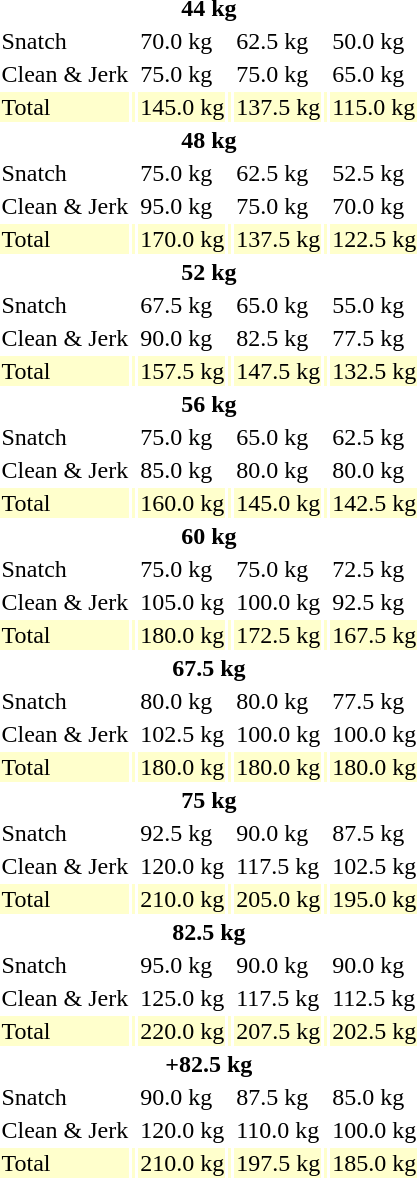<table>
<tr>
<th colspan=7>44 kg</th>
</tr>
<tr>
<td>Snatch</td>
<td></td>
<td>70.0 kg</td>
<td></td>
<td>62.5 kg</td>
<td></td>
<td>50.0 kg</td>
</tr>
<tr>
<td>Clean & Jerk</td>
<td></td>
<td>75.0 kg</td>
<td></td>
<td>75.0 kg</td>
<td></td>
<td>65.0 kg</td>
</tr>
<tr bgcolor=ffffcc>
<td>Total</td>
<td></td>
<td>145.0 kg</td>
<td></td>
<td>137.5 kg</td>
<td></td>
<td>115.0 kg</td>
</tr>
<tr>
<th colspan=7>48 kg</th>
</tr>
<tr>
<td>Snatch</td>
<td></td>
<td>75.0 kg</td>
<td></td>
<td>62.5 kg</td>
<td></td>
<td>52.5 kg</td>
</tr>
<tr>
<td>Clean & Jerk</td>
<td></td>
<td>95.0 kg</td>
<td></td>
<td>75.0 kg</td>
<td></td>
<td>70.0 kg</td>
</tr>
<tr bgcolor=ffffcc>
<td>Total</td>
<td></td>
<td>170.0 kg</td>
<td></td>
<td>137.5 kg</td>
<td></td>
<td>122.5 kg</td>
</tr>
<tr>
<th colspan=7>52 kg</th>
</tr>
<tr>
<td>Snatch</td>
<td></td>
<td>67.5 kg</td>
<td></td>
<td>65.0 kg</td>
<td></td>
<td>55.0 kg</td>
</tr>
<tr>
<td>Clean & Jerk</td>
<td></td>
<td>90.0 kg</td>
<td></td>
<td>82.5 kg</td>
<td></td>
<td>77.5 kg</td>
</tr>
<tr bgcolor=ffffcc>
<td>Total</td>
<td></td>
<td>157.5 kg</td>
<td></td>
<td>147.5 kg</td>
<td></td>
<td>132.5 kg</td>
</tr>
<tr>
<th colspan=7>56 kg</th>
</tr>
<tr>
<td>Snatch</td>
<td></td>
<td>75.0 kg</td>
<td></td>
<td>65.0 kg</td>
<td></td>
<td>62.5 kg</td>
</tr>
<tr>
<td>Clean & Jerk</td>
<td></td>
<td>85.0 kg</td>
<td></td>
<td>80.0 kg</td>
<td></td>
<td>80.0 kg</td>
</tr>
<tr bgcolor=ffffcc>
<td>Total</td>
<td></td>
<td>160.0 kg</td>
<td></td>
<td>145.0 kg</td>
<td></td>
<td>142.5 kg</td>
</tr>
<tr>
<th colspan=7>60 kg</th>
</tr>
<tr>
<td>Snatch</td>
<td></td>
<td>75.0 kg</td>
<td></td>
<td>75.0 kg</td>
<td></td>
<td>72.5 kg</td>
</tr>
<tr>
<td>Clean & Jerk</td>
<td></td>
<td>105.0 kg</td>
<td></td>
<td>100.0 kg</td>
<td></td>
<td>92.5 kg</td>
</tr>
<tr bgcolor=ffffcc>
<td>Total</td>
<td></td>
<td>180.0 kg</td>
<td></td>
<td>172.5 kg</td>
<td></td>
<td>167.5 kg</td>
</tr>
<tr>
<th colspan=7>67.5 kg</th>
</tr>
<tr>
<td>Snatch</td>
<td></td>
<td>80.0 kg</td>
<td></td>
<td>80.0 kg</td>
<td></td>
<td>77.5 kg</td>
</tr>
<tr>
<td>Clean & Jerk</td>
<td></td>
<td>102.5 kg</td>
<td></td>
<td>100.0 kg</td>
<td></td>
<td>100.0 kg</td>
</tr>
<tr bgcolor=ffffcc>
<td>Total</td>
<td></td>
<td>180.0 kg</td>
<td></td>
<td>180.0 kg</td>
<td></td>
<td>180.0 kg</td>
</tr>
<tr>
<th colspan=7>75 kg</th>
</tr>
<tr>
<td>Snatch</td>
<td></td>
<td>92.5 kg</td>
<td></td>
<td>90.0 kg</td>
<td></td>
<td>87.5 kg</td>
</tr>
<tr>
<td>Clean & Jerk</td>
<td></td>
<td>120.0 kg</td>
<td></td>
<td>117.5 kg</td>
<td></td>
<td>102.5 kg</td>
</tr>
<tr bgcolor=ffffcc>
<td>Total</td>
<td></td>
<td>210.0 kg</td>
<td></td>
<td>205.0 kg</td>
<td></td>
<td>195.0 kg</td>
</tr>
<tr>
<th colspan=7>82.5 kg</th>
</tr>
<tr>
<td>Snatch</td>
<td></td>
<td>95.0 kg</td>
<td></td>
<td>90.0 kg</td>
<td></td>
<td>90.0 kg</td>
</tr>
<tr>
<td>Clean & Jerk</td>
<td></td>
<td>125.0 kg</td>
<td></td>
<td>117.5 kg</td>
<td></td>
<td>112.5 kg</td>
</tr>
<tr bgcolor=ffffcc>
<td>Total</td>
<td></td>
<td>220.0 kg</td>
<td></td>
<td>207.5 kg</td>
<td></td>
<td>202.5 kg</td>
</tr>
<tr>
<th colspan=7>+82.5 kg</th>
</tr>
<tr>
<td>Snatch</td>
<td></td>
<td>90.0 kg</td>
<td></td>
<td>87.5 kg</td>
<td></td>
<td>85.0 kg</td>
</tr>
<tr>
<td>Clean & Jerk</td>
<td></td>
<td>120.0 kg</td>
<td></td>
<td>110.0 kg</td>
<td></td>
<td>100.0 kg</td>
</tr>
<tr bgcolor=ffffcc>
<td>Total</td>
<td></td>
<td>210.0 kg</td>
<td></td>
<td>197.5 kg</td>
<td></td>
<td>185.0 kg</td>
</tr>
</table>
